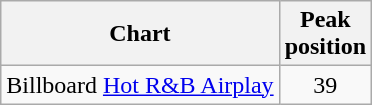<table class="wikitable">
<tr>
<th align="left">Chart</th>
<th align="center">Peak<br>position</th>
</tr>
<tr>
<td align="left">Billboard <a href='#'>Hot R&B Airplay</a></td>
<td align="center">39</td>
</tr>
</table>
